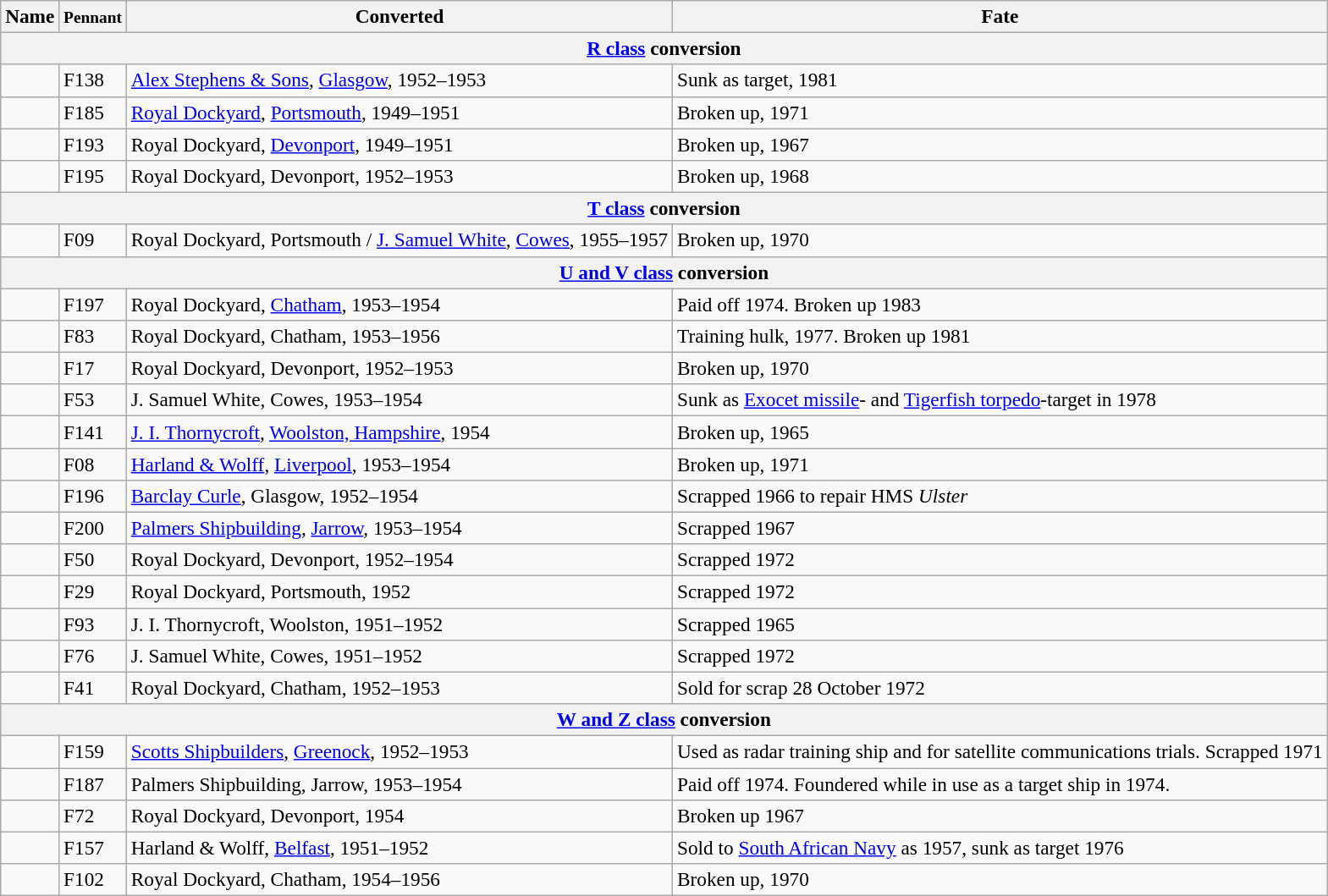<table class="wikitable" style="font-size:97%;">
<tr>
<th>Name</th>
<th><small>Pennant</small></th>
<th>Converted</th>
<th>Fate</th>
</tr>
<tr>
<th colspan=4><a href='#'>R class</a> conversion</th>
</tr>
<tr>
<td></td>
<td>F138</td>
<td><a href='#'>Alex Stephens & Sons</a>, <a href='#'>Glasgow</a>, 1952–1953</td>
<td>Sunk as target, 1981</td>
</tr>
<tr>
<td></td>
<td>F185</td>
<td><a href='#'>Royal Dockyard</a>, <a href='#'>Portsmouth</a>, 1949–1951</td>
<td>Broken up, 1971</td>
</tr>
<tr>
<td></td>
<td>F193</td>
<td>Royal Dockyard, <a href='#'>Devonport</a>, 1949–1951</td>
<td>Broken up, 1967</td>
</tr>
<tr>
<td></td>
<td>F195</td>
<td>Royal Dockyard, Devonport, 1952–1953</td>
<td>Broken up, 1968</td>
</tr>
<tr>
<th colspan=4><a href='#'>T class</a> conversion</th>
</tr>
<tr>
<td></td>
<td>F09</td>
<td>Royal Dockyard, Portsmouth / <a href='#'>J. Samuel White</a>, <a href='#'>Cowes</a>, 1955–1957</td>
<td>Broken up, 1970</td>
</tr>
<tr>
<th colspan=4><a href='#'>U and V class</a> conversion</th>
</tr>
<tr>
<td></td>
<td>F197</td>
<td>Royal Dockyard, <a href='#'>Chatham</a>, 1953–1954</td>
<td>Paid off 1974. Broken up 1983</td>
</tr>
<tr>
<td></td>
<td>F83</td>
<td>Royal Dockyard, Chatham, 1953–1956</td>
<td>Training hulk, 1977. Broken up 1981</td>
</tr>
<tr>
<td></td>
<td>F17</td>
<td>Royal Dockyard, Devonport, 1952–1953</td>
<td>Broken up, 1970</td>
</tr>
<tr>
<td></td>
<td>F53</td>
<td>J. Samuel White, Cowes, 1953–1954</td>
<td>Sunk as <a href='#'>Exocet missile</a>- and <a href='#'>Tigerfish torpedo</a>-target in 1978</td>
</tr>
<tr>
<td></td>
<td>F141</td>
<td><a href='#'>J. I. Thornycroft</a>, <a href='#'>Woolston, Hampshire</a>, 1954</td>
<td>Broken up, 1965</td>
</tr>
<tr>
<td></td>
<td>F08</td>
<td><a href='#'>Harland & Wolff</a>, <a href='#'>Liverpool</a>, 1953–1954</td>
<td>Broken up, 1971</td>
</tr>
<tr>
<td></td>
<td>F196</td>
<td><a href='#'>Barclay Curle</a>, Glasgow, 1952–1954</td>
<td>Scrapped 1966 to repair HMS <em>Ulster</em></td>
</tr>
<tr>
<td></td>
<td>F200</td>
<td><a href='#'>Palmers Shipbuilding</a>, <a href='#'>Jarrow</a>, 1953–1954</td>
<td>Scrapped 1967</td>
</tr>
<tr>
<td></td>
<td>F50</td>
<td>Royal Dockyard, Devonport, 1952–1954</td>
<td>Scrapped 1972</td>
</tr>
<tr>
<td></td>
<td>F29</td>
<td>Royal Dockyard, Portsmouth, 1952</td>
<td>Scrapped 1972</td>
</tr>
<tr>
<td></td>
<td>F93</td>
<td>J. I. Thornycroft, Woolston, 1951–1952</td>
<td>Scrapped 1965</td>
</tr>
<tr>
<td></td>
<td>F76</td>
<td>J. Samuel White, Cowes, 1951–1952</td>
<td>Scrapped 1972</td>
</tr>
<tr>
<td></td>
<td>F41</td>
<td>Royal Dockyard, Chatham, 1952–1953</td>
<td>Sold for scrap 28 October 1972</td>
</tr>
<tr>
<th colspan=4><a href='#'>W and Z class</a> conversion</th>
</tr>
<tr>
<td></td>
<td>F159</td>
<td><a href='#'>Scotts Shipbuilders</a>, <a href='#'>Greenock</a>, 1952–1953</td>
<td>Used as radar training ship and for satellite communications trials. Scrapped 1971</td>
</tr>
<tr>
<td></td>
<td>F187</td>
<td>Palmers Shipbuilding, Jarrow, 1953–1954</td>
<td>Paid off 1974. Foundered while in use as a target ship in 1974.</td>
</tr>
<tr>
<td></td>
<td>F72</td>
<td>Royal Dockyard, Devonport, 1954</td>
<td>Broken up 1967</td>
</tr>
<tr>
<td></td>
<td>F157</td>
<td>Harland & Wolff, <a href='#'>Belfast</a>, 1951–1952</td>
<td>Sold to <a href='#'>South African Navy</a> as  1957, sunk as target 1976</td>
</tr>
<tr>
<td></td>
<td>F102</td>
<td>Royal Dockyard, Chatham, 1954–1956</td>
<td>Broken up, 1970</td>
</tr>
</table>
